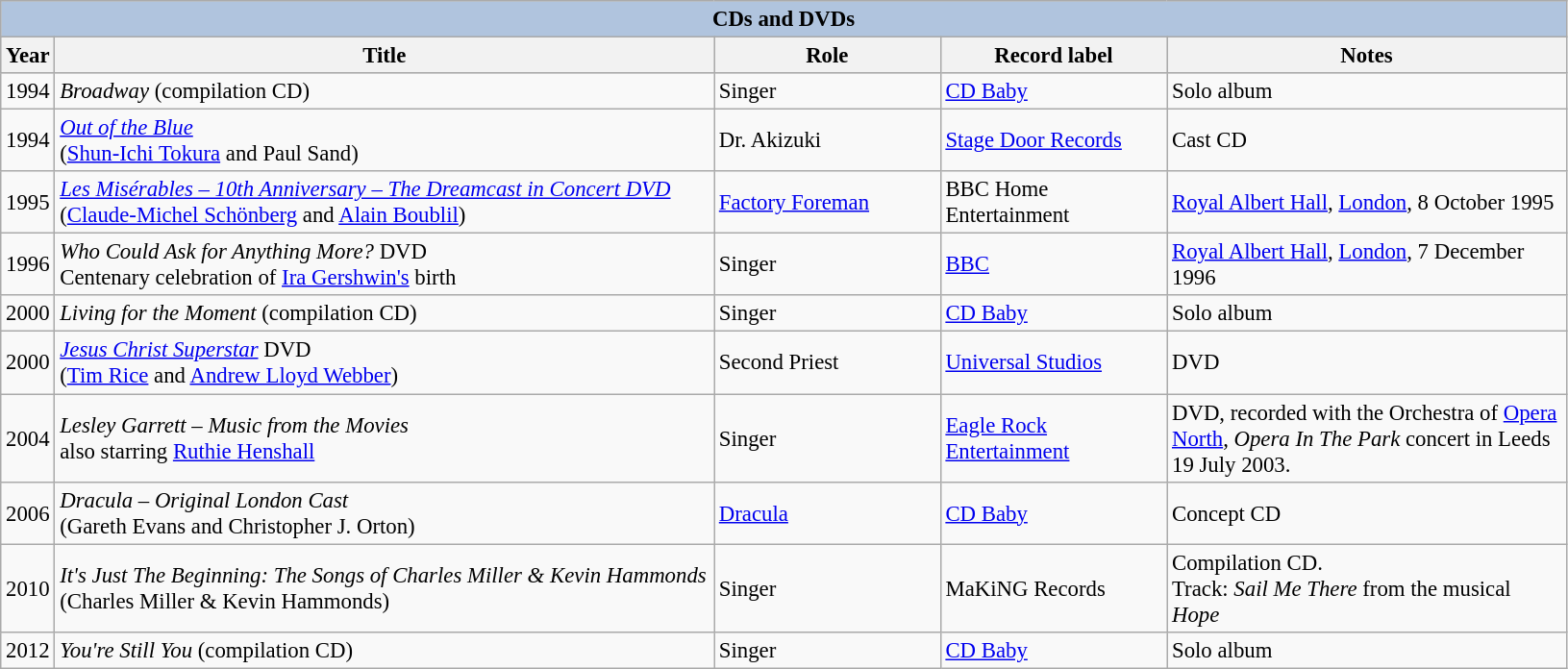<table class="wikitable" style="font-size:95%;">
<tr bgcolor="#CCCCCC" align="center">
<th colspan="5" style="background: LightSteelBlue;">CDs and DVDs</th>
</tr>
<tr style="background:#ccc; text-align:center;">
<th scope="col" width="7px">Year</th>
<th scope="col" width="450px">Title</th>
<th scope="col" width="150px">Role</th>
<th scope="col" width="150px">Record label</th>
<th scope="col" width="270px">Notes</th>
</tr>
<tr>
<td>1994</td>
<td><em>Broadway</em> (compilation CD)</td>
<td>Singer </td>
<td><a href='#'>CD Baby</a></td>
<td>Solo album</td>
</tr>
<tr>
<td>1994</td>
<td><em><a href='#'>Out of the Blue</a></em><br>(<a href='#'>Shun-Ichi Tokura</a> and Paul Sand)</td>
<td>Dr. Akizuki </td>
<td><a href='#'>Stage Door Records</a></td>
<td>Cast CD</td>
</tr>
<tr>
<td>1995</td>
<td><em><a href='#'>Les Misérables – 10th Anniversary – The Dreamcast in Concert DVD</a></em><br>(<a href='#'>Claude-Michel Schönberg</a> and <a href='#'>Alain Boublil</a>)</td>
<td><a href='#'>Factory Foreman</a></td>
<td>BBC Home Entertainment</td>
<td><a href='#'>Royal Albert Hall</a>, <a href='#'>London</a>, 8 October 1995</td>
</tr>
<tr>
<td>1996</td>
<td><em>Who Could Ask for Anything More?</em> DVD<br>Centenary celebration of <a href='#'>Ira Gershwin's</a> birth</td>
<td>Singer </td>
<td><a href='#'>BBC</a></td>
<td><a href='#'>Royal Albert Hall</a>, <a href='#'>London</a>, 7 December 1996</td>
</tr>
<tr>
<td>2000</td>
<td><em>Living for the Moment</em> (compilation CD)</td>
<td>Singer </td>
<td><a href='#'>CD Baby</a></td>
<td>Solo album</td>
</tr>
<tr>
<td>2000</td>
<td><em><a href='#'>Jesus Christ Superstar</a></em> DVD<br>(<a href='#'>Tim Rice</a> and <a href='#'>Andrew Lloyd Webber</a>)</td>
<td>Second Priest </td>
<td><a href='#'>Universal Studios</a></td>
<td>DVD</td>
</tr>
<tr>
<td>2004</td>
<td><em>Lesley Garrett – Music from the Movies</em><br>also starring <a href='#'>Ruthie Henshall</a></td>
<td>Singer </td>
<td><a href='#'>Eagle Rock Entertainment</a></td>
<td>DVD, recorded with the Orchestra of <a href='#'>Opera North</a>, <em>Opera In The Park</em> concert in Leeds 19 July 2003.</td>
</tr>
<tr>
<td>2006</td>
<td><em>Dracula – Original London Cast</em><br>(Gareth Evans and Christopher J. Orton)</td>
<td><a href='#'>Dracula</a></td>
<td><a href='#'>CD Baby</a></td>
<td>Concept CD</td>
</tr>
<tr>
<td>2010</td>
<td><em>It's Just The Beginning: The Songs of Charles Miller & Kevin Hammonds</em><br>(Charles Miller & Kevin Hammonds)</td>
<td>Singer </td>
<td>MaKiNG Records </td>
<td>Compilation CD.<br>Track: <em>Sail Me There</em> from the musical <em>Hope</em></td>
</tr>
<tr>
<td>2012</td>
<td><em>You're Still You</em> (compilation CD)</td>
<td>Singer </td>
<td><a href='#'>CD Baby</a></td>
<td>Solo album</td>
</tr>
</table>
